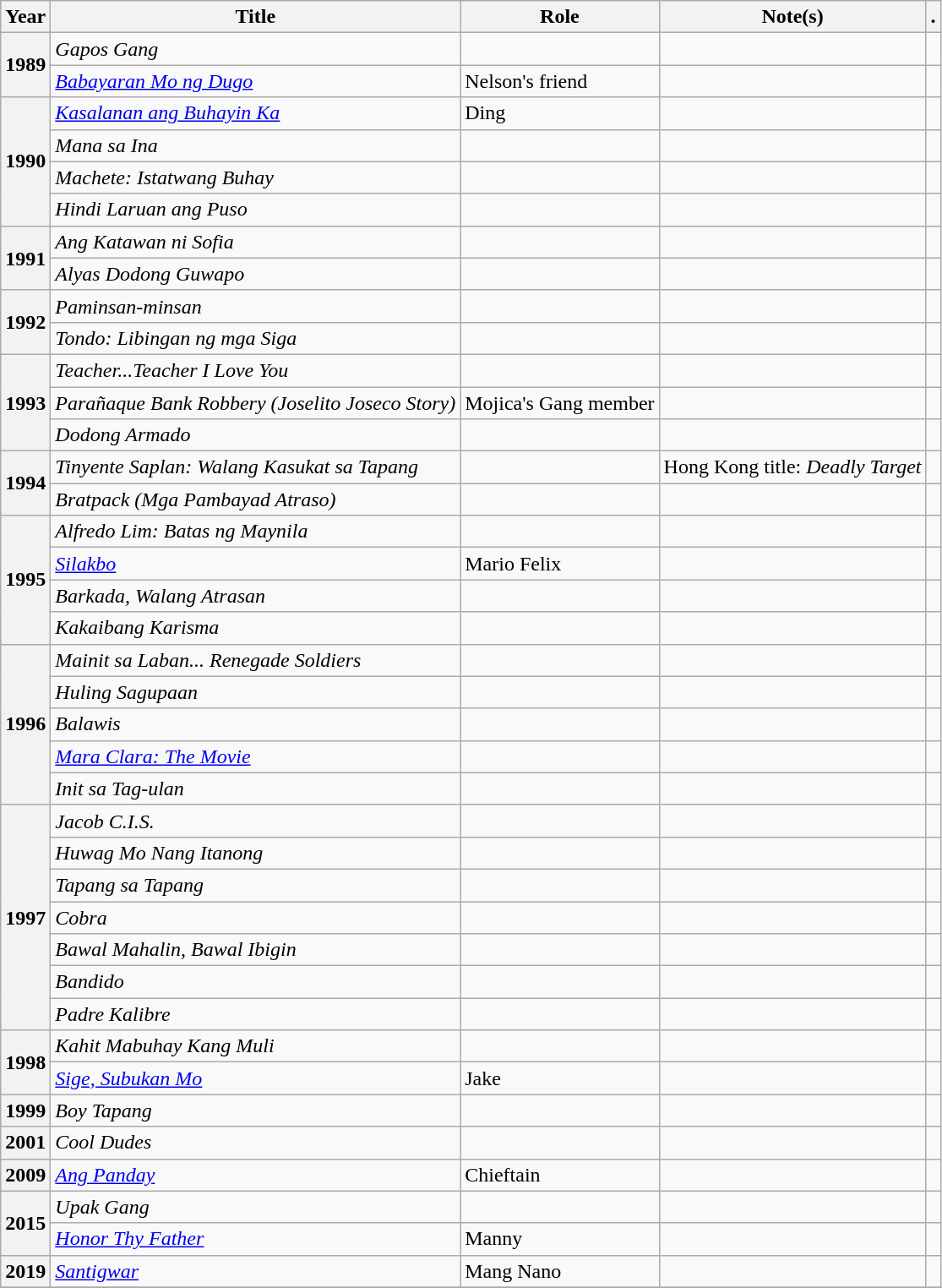<table class="wikitable plainrowheaders sortable">
<tr>
<th scope="col">Year</th>
<th scope="col">Title</th>
<th scope="col" class="unsortable">Role</th>
<th scope="col" class="unsortable">Note(s)</th>
<th scope="col" class="unsortable">.</th>
</tr>
<tr>
<th rowspan="2" scope="row">1989</th>
<td><em>Gapos Gang</em></td>
<td></td>
<td></td>
<td style="text-align:center;"></td>
</tr>
<tr>
<td><em><a href='#'>Babayaran Mo ng Dugo</a></em></td>
<td>Nelson's friend</td>
<td></td>
<td style="text-align:center;"></td>
</tr>
<tr>
<th rowspan="4" scope="row">1990</th>
<td><em><a href='#'>Kasalanan ang Buhayin Ka</a></em></td>
<td>Ding</td>
<td></td>
<td style="text-align:center;"></td>
</tr>
<tr>
<td><em>Mana sa Ina</em></td>
<td></td>
<td></td>
<td style="text-align:center;"></td>
</tr>
<tr>
<td><em>Machete: Istatwang Buhay</em></td>
<td></td>
<td></td>
<td style="text-align:center;"></td>
</tr>
<tr>
<td><em>Hindi Laruan ang Puso</em></td>
<td></td>
<td></td>
<td style="text-align:center;"></td>
</tr>
<tr>
<th rowspan="2" scope="row">1991</th>
<td><em>Ang Katawan ni Sofia</em></td>
<td></td>
<td></td>
<td style="text-align:center;"></td>
</tr>
<tr>
<td><em>Alyas Dodong Guwapo</em></td>
<td></td>
<td></td>
<td style="text-align:center;"></td>
</tr>
<tr>
<th rowspan="2" scope="row">1992</th>
<td><em>Paminsan-minsan</em></td>
<td></td>
<td></td>
<td style="text-align:center;"></td>
</tr>
<tr>
<td><em>Tondo: Libingan ng mga Siga</em></td>
<td></td>
<td></td>
<td style="text-align:center;"></td>
</tr>
<tr>
<th rowspan="3" scope="row">1993</th>
<td><em>Teacher...Teacher I Love You</em></td>
<td></td>
<td></td>
<td style="text-align:center;"></td>
</tr>
<tr>
<td><em>Parañaque Bank Robbery (Joselito Joseco Story)</em></td>
<td>Mojica's Gang member</td>
<td></td>
<td style="text-align:center;"></td>
</tr>
<tr>
<td><em>Dodong Armado</em></td>
<td></td>
<td></td>
<td style="text-align:center;"></td>
</tr>
<tr>
<th rowspan="2" scope="row">1994</th>
<td><em>Tinyente Saplan: Walang Kasukat sa Tapang</em></td>
<td></td>
<td>Hong Kong title: <em>Deadly Target</em></td>
<td style="text-align:center;"></td>
</tr>
<tr>
<td><em>Bratpack (Mga Pambayad Atraso)</em></td>
<td></td>
<td></td>
<td style="text-align:center;"></td>
</tr>
<tr>
<th rowspan="4" scope="row">1995</th>
<td><em>Alfredo Lim: Batas ng Maynila</em></td>
<td></td>
<td></td>
<td style="text-align:center;"></td>
</tr>
<tr>
<td><em><a href='#'>Silakbo</a></em></td>
<td>Mario Felix</td>
<td></td>
<td style="text-align:center;"></td>
</tr>
<tr>
<td><em>Barkada, Walang Atrasan</em></td>
<td></td>
<td></td>
<td style="text-align:center;"></td>
</tr>
<tr>
<td><em>Kakaibang Karisma</em></td>
<td></td>
<td></td>
<td style="text-align:center;"></td>
</tr>
<tr>
<th rowspan="5" scope="row">1996</th>
<td><em>Mainit sa Laban... Renegade Soldiers</em></td>
<td></td>
<td></td>
<td style="text-align:center;"></td>
</tr>
<tr>
<td><em>Huling Sagupaan</em></td>
<td></td>
<td></td>
<td style="text-align:center;"></td>
</tr>
<tr>
<td><em>Balawis</em></td>
<td></td>
<td></td>
<td style="text-align:center;"></td>
</tr>
<tr>
<td><em><a href='#'>Mara Clara: The Movie</a></em></td>
<td></td>
<td></td>
<td style="text-align:center;"></td>
</tr>
<tr>
<td><em>Init sa Tag-ulan</em></td>
<td></td>
<td></td>
<td style="text-align:center;"></td>
</tr>
<tr>
<th rowspan="7" scope="row">1997</th>
<td><em>Jacob C.I.S.</em></td>
<td></td>
<td></td>
<td style="text-align:center;"></td>
</tr>
<tr>
<td><em>Huwag Mo Nang Itanong</em></td>
<td></td>
<td></td>
<td style="text-align:center;"></td>
</tr>
<tr>
<td><em>Tapang sa Tapang</em></td>
<td></td>
<td></td>
<td style="text-align:center;"></td>
</tr>
<tr>
<td><em>Cobra</em></td>
<td></td>
<td></td>
<td style="text-align:center;"></td>
</tr>
<tr>
<td><em>Bawal Mahalin, Bawal Ibigin</em></td>
<td></td>
<td></td>
<td style="text-align:center;"></td>
</tr>
<tr>
<td><em>Bandido</em></td>
<td></td>
<td></td>
<td style="text-align:center;"></td>
</tr>
<tr>
<td><em>Padre Kalibre</em></td>
<td></td>
<td></td>
<td style="text-align:center;"></td>
</tr>
<tr>
<th rowspan="2" scope="row">1998</th>
<td><em>Kahit Mabuhay Kang Muli</em></td>
<td></td>
<td></td>
<td style="text-align:center;"></td>
</tr>
<tr>
<td><em><a href='#'>Sige, Subukan Mo</a></em></td>
<td>Jake</td>
<td></td>
<td style="text-align:center;"></td>
</tr>
<tr>
<th scope="row">1999</th>
<td><em>Boy Tapang</em></td>
<td></td>
<td></td>
<td style="text-align:center;"></td>
</tr>
<tr>
<th scope="row">2001</th>
<td><em>Cool Dudes</em></td>
<td></td>
<td></td>
<td style="text-align:center;"></td>
</tr>
<tr>
<th scope="row">2009</th>
<td><em><a href='#'>Ang Panday</a></em></td>
<td>Chieftain</td>
<td></td>
<td style="text-align:center;"></td>
</tr>
<tr>
<th rowspan="2" scope="row">2015</th>
<td><em>Upak Gang</em></td>
<td></td>
<td></td>
<td style="text-align:center;"></td>
</tr>
<tr>
<td><em><a href='#'>Honor Thy Father</a></em></td>
<td>Manny</td>
<td></td>
<td style="text-align:center;"></td>
</tr>
<tr>
<th scope="row">2019</th>
<td><em><a href='#'>Santigwar</a></em></td>
<td>Mang Nano</td>
<td></td>
<td style="text-align:center;"></td>
</tr>
<tr>
</tr>
</table>
